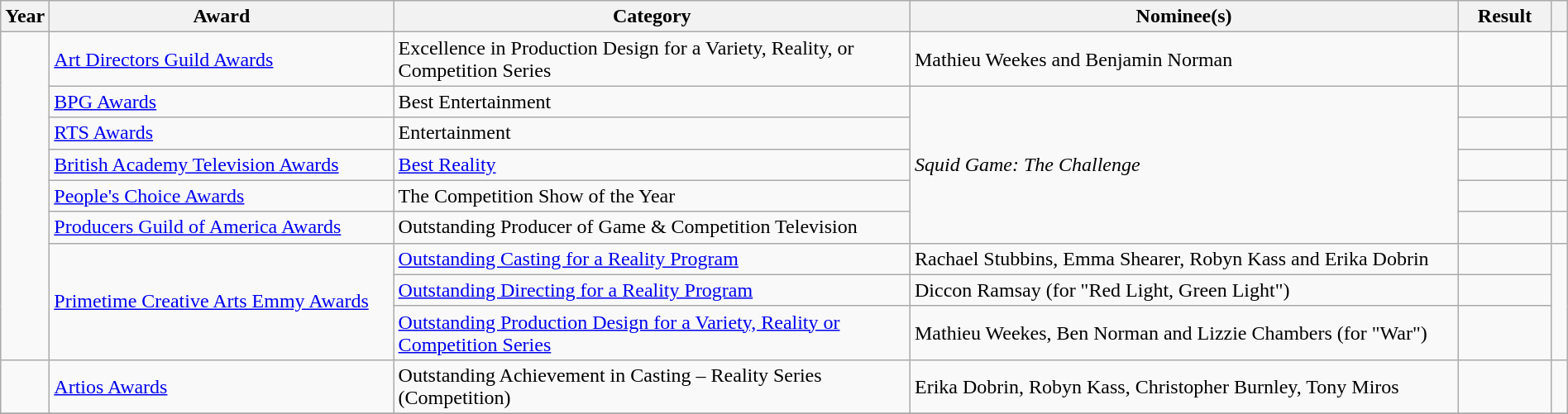<table class="wikitable sortable" style="width:100%">
<tr>
<th scope="col" style="width:3%;">Year</th>
<th scope="col" style="width:22%;">Award</th>
<th scope="col" style="width:33%;">Category</th>
<th scope="col" style="width:35%;">Nominee(s)</th>
<th scope="col" style="width:6%;">Result</th>
<th scope="col" class="unsortable" style="width:1%;"></th>
</tr>
<tr>
<td rowspan="9"></td>
<td><a href='#'>Art Directors Guild Awards</a></td>
<td>Excellence in Production Design for a Variety, Reality, or Competition Series</td>
<td>Mathieu Weekes and Benjamin Norman </td>
<td></td>
<td align="center"></td>
</tr>
<tr>
<td><a href='#'>BPG Awards</a></td>
<td>Best Entertainment</td>
<td rowspan="5"><em>Squid Game: The Challenge</em></td>
<td></td>
<td align="center"></td>
</tr>
<tr>
<td><a href='#'>RTS Awards</a></td>
<td>Entertainment</td>
<td></td>
<td align="center"></td>
</tr>
<tr>
<td><a href='#'>British Academy Television Awards</a></td>
<td><a href='#'>Best Reality</a></td>
<td></td>
<td align="center"></td>
</tr>
<tr>
<td><a href='#'>People's Choice Awards</a></td>
<td>The Competition Show of the Year</td>
<td></td>
<td align="center"></td>
</tr>
<tr>
<td><a href='#'>Producers Guild of America Awards</a></td>
<td>Outstanding Producer of Game & Competition Television</td>
<td></td>
<td align="center"></td>
</tr>
<tr>
<td rowspan="3"><a href='#'>Primetime Creative Arts Emmy Awards</a></td>
<td><a href='#'>Outstanding Casting for a Reality Program</a></td>
<td>Rachael Stubbins, Emma Shearer, Robyn Kass and Erika Dobrin</td>
<td></td>
<td rowspan="3"></td>
</tr>
<tr>
<td><a href='#'>Outstanding Directing for a Reality Program</a></td>
<td>Diccon Ramsay (for "Red Light, Green Light")</td>
<td></td>
</tr>
<tr>
<td><a href='#'>Outstanding Production Design for a Variety, Reality or Competition Series</a></td>
<td>Mathieu Weekes, Ben Norman and Lizzie Chambers (for "War")</td>
<td></td>
</tr>
<tr>
<td></td>
<td><a href='#'>Artios Awards</a></td>
<td>Outstanding Achievement in Casting – Reality Series (Competition)</td>
<td>Erika Dobrin, Robyn Kass, Christopher Burnley, Tony Miros</td>
<td></td>
<td align="center"></td>
</tr>
<tr>
</tr>
</table>
